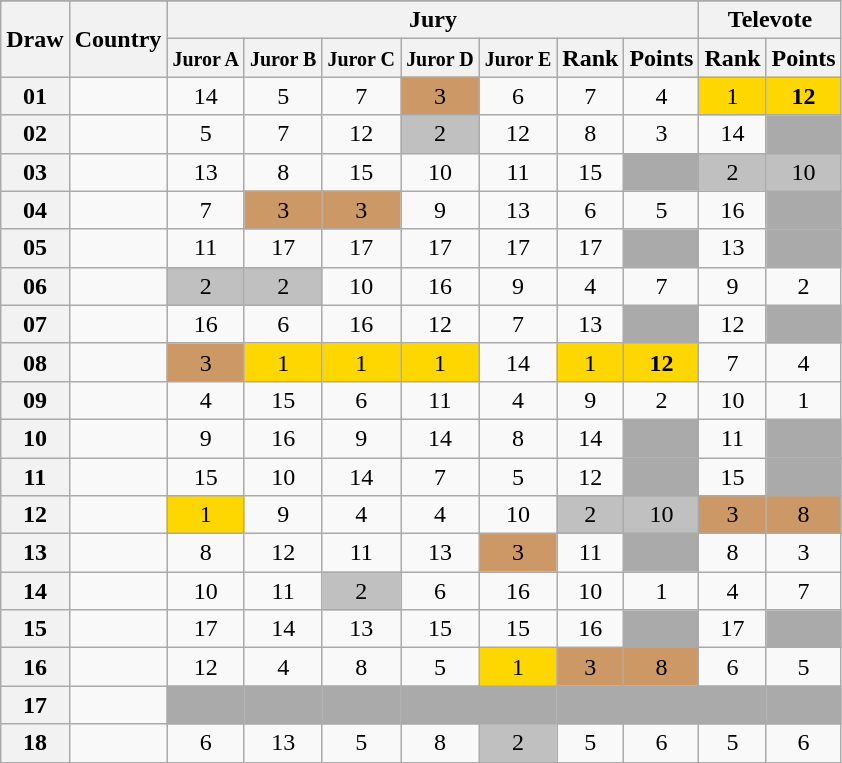<table class="sortable wikitable collapsible plainrowheaders" style="text-align:center;">
<tr>
</tr>
<tr>
<th scope="col" rowspan="2">Draw</th>
<th scope="col" rowspan="2">Country</th>
<th scope="col" colspan="7">Jury</th>
<th scope="col" colspan="2">Televote</th>
</tr>
<tr>
<th scope="col"><small>Juror A</small></th>
<th scope="col"><small>Juror B</small></th>
<th scope="col"><small>Juror C</small></th>
<th scope="col"><small>Juror D</small></th>
<th scope="col"><small>Juror E</small></th>
<th scope="col">Rank</th>
<th scope="col">Points</th>
<th scope="col">Rank</th>
<th scope="col">Points</th>
</tr>
<tr>
<th scope="row" style="text-align:center;">01</th>
<td style="text-align:left;"></td>
<td>14</td>
<td>5</td>
<td>7</td>
<td style="background:#CC9966;">3</td>
<td>6</td>
<td>7</td>
<td>4</td>
<td style="background:gold;">1</td>
<td style="background:gold;"><strong>12</strong></td>
</tr>
<tr>
<th scope="row" style="text-align:center;">02</th>
<td style="text-align:left;"></td>
<td>5</td>
<td>7</td>
<td>12</td>
<td style="background:silver;">2</td>
<td>12</td>
<td>8</td>
<td>3</td>
<td>14</td>
<td style="background:#AAAAAA;"></td>
</tr>
<tr>
<th scope="row" style="text-align:center;">03</th>
<td style="text-align:left;"></td>
<td>13</td>
<td>8</td>
<td>15</td>
<td>10</td>
<td>11</td>
<td>15</td>
<td style="background:#AAAAAA;"></td>
<td style="background:silver;">2</td>
<td style="background:silver;">10</td>
</tr>
<tr>
<th scope="row" style="text-align:center;">04</th>
<td style="text-align:left;"></td>
<td>7</td>
<td style="background:#CC9966;">3</td>
<td style="background:#CC9966;">3</td>
<td>9</td>
<td>13</td>
<td>6</td>
<td>5</td>
<td>16</td>
<td style="background:#AAAAAA;"></td>
</tr>
<tr>
<th scope="row" style="text-align:center;">05</th>
<td style="text-align:left;"></td>
<td>11</td>
<td>17</td>
<td>17</td>
<td>17</td>
<td>17</td>
<td>17</td>
<td style="background:#AAAAAA;"></td>
<td>13</td>
<td style="background:#AAAAAA;"></td>
</tr>
<tr>
<th scope="row" style="text-align:center;">06</th>
<td style="text-align:left;"></td>
<td style="background:silver;">2</td>
<td style="background:silver;">2</td>
<td>10</td>
<td>16</td>
<td>9</td>
<td>4</td>
<td>7</td>
<td>9</td>
<td>2</td>
</tr>
<tr>
<th scope="row" style="text-align:center;">07</th>
<td style="text-align:left;"></td>
<td>16</td>
<td>6</td>
<td>16</td>
<td>12</td>
<td>7</td>
<td>13</td>
<td style="background:#AAAAAA;"></td>
<td>12</td>
<td style="background:#AAAAAA;"></td>
</tr>
<tr>
<th scope="row" style="text-align:center;">08</th>
<td style="text-align:left;"></td>
<td style="background:#CC9966;">3</td>
<td style="background:gold;">1</td>
<td style="background:gold;">1</td>
<td style="background:gold;">1</td>
<td>14</td>
<td style="background:gold;">1</td>
<td style="background:gold;"><strong>12</strong></td>
<td>7</td>
<td>4</td>
</tr>
<tr>
<th scope="row" style="text-align:center;">09</th>
<td style="text-align:left;"></td>
<td>4</td>
<td>15</td>
<td>6</td>
<td>11</td>
<td>4</td>
<td>9</td>
<td>2</td>
<td>10</td>
<td>1</td>
</tr>
<tr>
<th scope="row" style="text-align:center;">10</th>
<td style="text-align:left;"></td>
<td>9</td>
<td>16</td>
<td>9</td>
<td>14</td>
<td>8</td>
<td>14</td>
<td style="background:#AAAAAA;"></td>
<td>11</td>
<td style="background:#AAAAAA;"></td>
</tr>
<tr>
<th scope="row" style="text-align:center;">11</th>
<td style="text-align:left;"></td>
<td>15</td>
<td>10</td>
<td>14</td>
<td>7</td>
<td>5</td>
<td>12</td>
<td style="background:#AAAAAA;"></td>
<td>15</td>
<td style="background:#AAAAAA;"></td>
</tr>
<tr>
<th scope="row" style="text-align:center;">12</th>
<td style="text-align:left;"></td>
<td style="background:gold;">1</td>
<td>9</td>
<td>4</td>
<td>4</td>
<td>10</td>
<td style="background:silver;">2</td>
<td style="background:silver;">10</td>
<td style="background:#CC9966;">3</td>
<td style="background:#CC9966;">8</td>
</tr>
<tr>
<th scope="row" style="text-align:center;">13</th>
<td style="text-align:left;"></td>
<td>8</td>
<td>12</td>
<td>11</td>
<td>13</td>
<td style="background:#CC9966;">3</td>
<td>11</td>
<td style="background:#AAAAAA;"></td>
<td>8</td>
<td>3</td>
</tr>
<tr>
<th scope="row" style="text-align:center;">14</th>
<td style="text-align:left;"></td>
<td>10</td>
<td>11</td>
<td style="background:silver;">2</td>
<td>6</td>
<td>16</td>
<td>10</td>
<td>1</td>
<td>4</td>
<td>7</td>
</tr>
<tr>
<th scope="row" style="text-align:center;">15</th>
<td style="text-align:left;"></td>
<td>17</td>
<td>14</td>
<td>13</td>
<td>15</td>
<td>15</td>
<td>16</td>
<td style="background:#AAAAAA;"></td>
<td>17</td>
<td style="background:#AAAAAA;"></td>
</tr>
<tr>
<th scope="row" style="text-align:center;">16</th>
<td style="text-align:left;"></td>
<td>12</td>
<td>4</td>
<td>8</td>
<td>5</td>
<td style="background:gold;">1</td>
<td style="background:#CC9966;">3</td>
<td style="background:#CC9966;">8</td>
<td>6</td>
<td>5</td>
</tr>
<tr class="sortbottom">
<th scope="row" style="text-align:center;">17</th>
<td style="text-align:left;"></td>
<td style="background:#AAAAAA;"></td>
<td style="background:#AAAAAA;"></td>
<td style="background:#AAAAAA;"></td>
<td style="background:#AAAAAA;"></td>
<td style="background:#AAAAAA;"></td>
<td style="background:#AAAAAA;"></td>
<td style="background:#AAAAAA;"></td>
<td style="background:#AAAAAA;"></td>
<td style="background:#AAAAAA;"></td>
</tr>
<tr>
<th scope="row" style="text-align:center;">18</th>
<td style="text-align:left;"></td>
<td>6</td>
<td>13</td>
<td>5</td>
<td>8</td>
<td style="background:silver;">2</td>
<td>5</td>
<td>6</td>
<td>5</td>
<td>6</td>
</tr>
</table>
